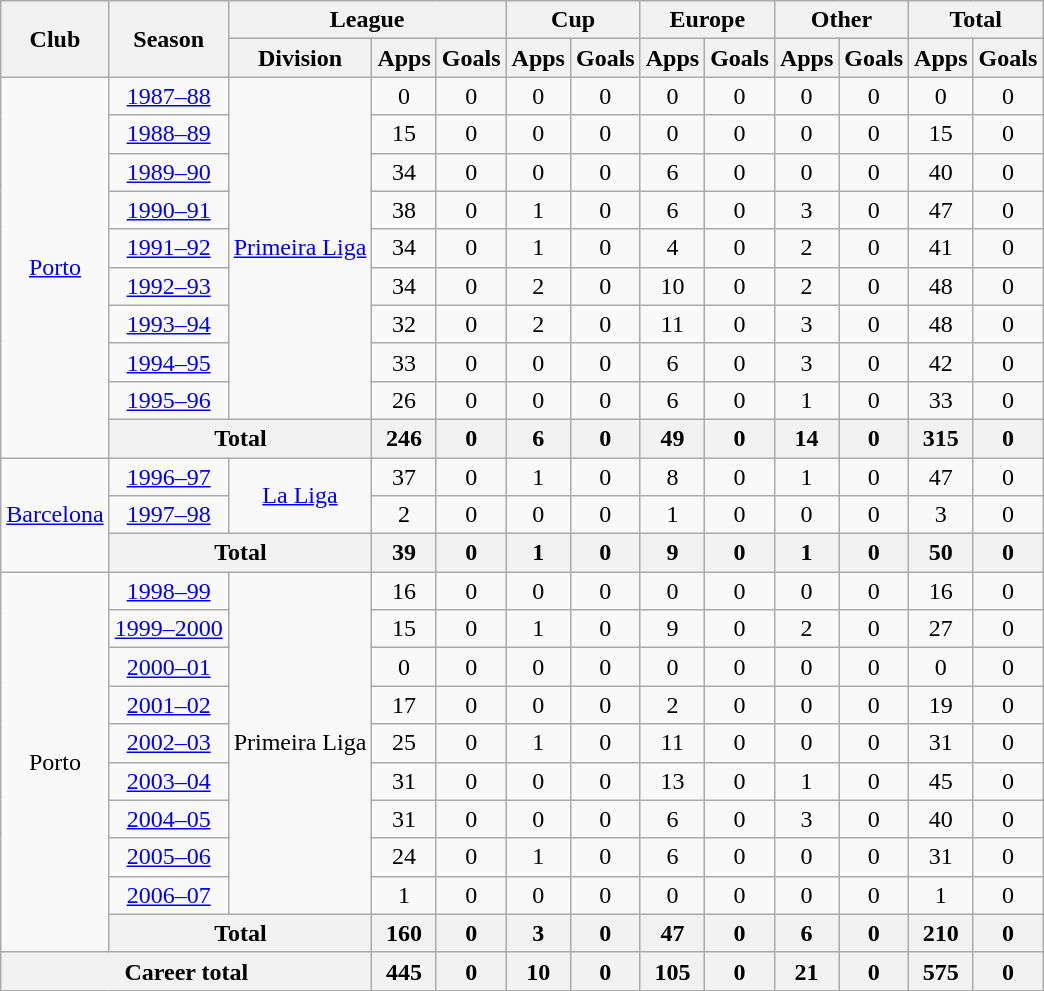<table class="wikitable" style="text-align:center">
<tr>
<th rowspan="2">Club</th>
<th rowspan="2">Season</th>
<th colspan="3">League</th>
<th colspan="2">Cup</th>
<th colspan="2">Europe</th>
<th colspan="2">Other</th>
<th colspan="2">Total</th>
</tr>
<tr>
<th>Division</th>
<th>Apps</th>
<th>Goals</th>
<th>Apps</th>
<th>Goals</th>
<th>Apps</th>
<th>Goals</th>
<th>Apps</th>
<th>Goals</th>
<th>Apps</th>
<th>Goals</th>
</tr>
<tr>
<td rowspan="10"><a href='#'>Porto</a></td>
<td><a href='#'>1987–88</a></td>
<td rowspan="9"><a href='#'>Primeira Liga</a></td>
<td>0</td>
<td>0</td>
<td>0</td>
<td>0</td>
<td>0</td>
<td>0</td>
<td>0</td>
<td>0</td>
<td>0</td>
<td>0</td>
</tr>
<tr>
<td><a href='#'>1988–89</a></td>
<td>15</td>
<td>0</td>
<td>0</td>
<td>0</td>
<td>0</td>
<td>0</td>
<td>0</td>
<td>0</td>
<td>15</td>
<td>0</td>
</tr>
<tr>
<td><a href='#'>1989–90</a></td>
<td>34</td>
<td>0</td>
<td>0</td>
<td>0</td>
<td>6</td>
<td>0</td>
<td>0</td>
<td>0</td>
<td>40</td>
<td>0</td>
</tr>
<tr>
<td><a href='#'>1990–91</a></td>
<td>38</td>
<td>0</td>
<td>1</td>
<td>0</td>
<td>6</td>
<td>0</td>
<td>3</td>
<td>0</td>
<td>47</td>
<td>0</td>
</tr>
<tr>
<td><a href='#'>1991–92</a></td>
<td>34</td>
<td>0</td>
<td>1</td>
<td>0</td>
<td>4</td>
<td>0</td>
<td>2</td>
<td>0</td>
<td>41</td>
<td>0</td>
</tr>
<tr>
<td><a href='#'>1992–93</a></td>
<td>34</td>
<td>0</td>
<td>2</td>
<td>0</td>
<td>10</td>
<td>0</td>
<td>2</td>
<td>0</td>
<td>48</td>
<td>0</td>
</tr>
<tr>
<td><a href='#'>1993–94</a></td>
<td>32</td>
<td>0</td>
<td>2</td>
<td>0</td>
<td>11</td>
<td>0</td>
<td>3</td>
<td>0</td>
<td>48</td>
<td>0</td>
</tr>
<tr>
<td><a href='#'>1994–95</a></td>
<td>33</td>
<td>0</td>
<td>0</td>
<td>0</td>
<td>6</td>
<td>0</td>
<td>3</td>
<td>0</td>
<td>42</td>
<td>0</td>
</tr>
<tr>
<td><a href='#'>1995–96</a></td>
<td>26</td>
<td>0</td>
<td>0</td>
<td>0</td>
<td>6</td>
<td>0</td>
<td>1</td>
<td>0</td>
<td>33</td>
<td>0</td>
</tr>
<tr>
<th colspan="2">Total</th>
<th>246</th>
<th>0</th>
<th>6</th>
<th>0</th>
<th>49</th>
<th>0</th>
<th>14</th>
<th>0</th>
<th>315</th>
<th>0</th>
</tr>
<tr>
<td rowspan="3"><a href='#'>Barcelona</a></td>
<td><a href='#'>1996–97</a></td>
<td rowspan="2"><a href='#'>La Liga</a></td>
<td>37</td>
<td>0</td>
<td>1</td>
<td>0</td>
<td>8</td>
<td>0</td>
<td>1</td>
<td>0</td>
<td>47</td>
<td>0</td>
</tr>
<tr>
<td><a href='#'>1997–98</a></td>
<td>2</td>
<td>0</td>
<td>0</td>
<td>0</td>
<td>1</td>
<td>0</td>
<td>0</td>
<td>0</td>
<td>3</td>
<td>0</td>
</tr>
<tr>
<th colspan="2">Total</th>
<th>39</th>
<th>0</th>
<th>1</th>
<th>0</th>
<th>9</th>
<th>0</th>
<th>1</th>
<th>0</th>
<th>50</th>
<th>0</th>
</tr>
<tr>
<td rowspan="10">Porto</td>
<td><a href='#'>1998–99</a></td>
<td rowspan="9">Primeira Liga</td>
<td>16</td>
<td>0</td>
<td>0</td>
<td>0</td>
<td>0</td>
<td>0</td>
<td>0</td>
<td>0</td>
<td>16</td>
<td>0</td>
</tr>
<tr>
<td><a href='#'>1999–2000</a></td>
<td>15</td>
<td>0</td>
<td>1</td>
<td>0</td>
<td>9</td>
<td>0</td>
<td>2</td>
<td>0</td>
<td>27</td>
<td>0</td>
</tr>
<tr>
<td><a href='#'>2000–01</a></td>
<td>0</td>
<td>0</td>
<td>0</td>
<td>0</td>
<td>0</td>
<td>0</td>
<td>0</td>
<td>0</td>
<td>0</td>
<td>0</td>
</tr>
<tr>
<td><a href='#'>2001–02</a></td>
<td>17</td>
<td>0</td>
<td>0</td>
<td>0</td>
<td>2</td>
<td>0</td>
<td>0</td>
<td>0</td>
<td>19</td>
<td>0</td>
</tr>
<tr>
<td><a href='#'>2002–03</a></td>
<td>25</td>
<td>0</td>
<td>1</td>
<td>0</td>
<td>11</td>
<td>0</td>
<td>0</td>
<td>0</td>
<td>31</td>
<td>0</td>
</tr>
<tr>
<td><a href='#'>2003–04</a></td>
<td>31</td>
<td>0</td>
<td>0</td>
<td>0</td>
<td>13</td>
<td>0</td>
<td>1</td>
<td>0</td>
<td>45</td>
<td>0</td>
</tr>
<tr>
<td><a href='#'>2004–05</a></td>
<td>31</td>
<td>0</td>
<td>0</td>
<td>0</td>
<td>6</td>
<td>0</td>
<td>3</td>
<td>0</td>
<td>40</td>
<td>0</td>
</tr>
<tr>
<td><a href='#'>2005–06</a></td>
<td>24</td>
<td>0</td>
<td>1</td>
<td>0</td>
<td>6</td>
<td>0</td>
<td>0</td>
<td>0</td>
<td>31</td>
<td>0</td>
</tr>
<tr>
<td><a href='#'>2006–07</a></td>
<td>1</td>
<td>0</td>
<td>0</td>
<td>0</td>
<td>0</td>
<td>0</td>
<td>0</td>
<td>0</td>
<td>1</td>
<td>0</td>
</tr>
<tr>
<th colspan="2">Total</th>
<th>160</th>
<th>0</th>
<th>3</th>
<th>0</th>
<th>47</th>
<th>0</th>
<th>6</th>
<th>0</th>
<th>210</th>
<th>0</th>
</tr>
<tr>
<th colspan="3">Career total</th>
<th>445</th>
<th>0</th>
<th>10</th>
<th>0</th>
<th>105</th>
<th>0</th>
<th>21</th>
<th>0</th>
<th>575</th>
<th>0</th>
</tr>
</table>
